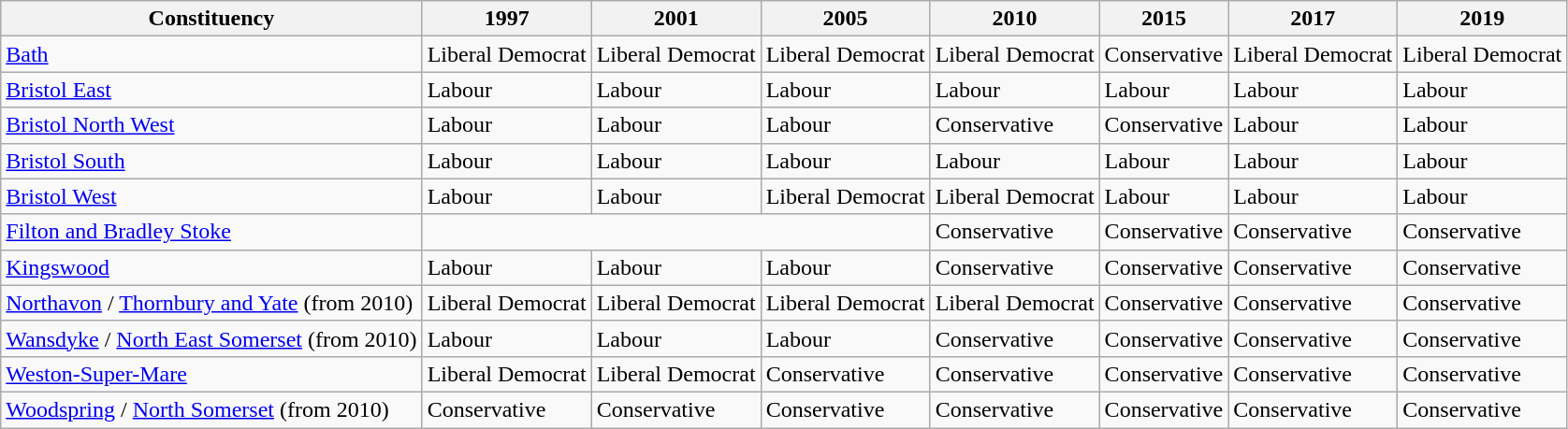<table class="wikitable">
<tr>
<th>Constituency</th>
<th>1997</th>
<th>2001</th>
<th>2005</th>
<th>2010</th>
<th>2015</th>
<th>2017</th>
<th>2019</th>
</tr>
<tr>
<td><a href='#'>Bath</a></td>
<td bgcolor=>Liberal Democrat</td>
<td bgcolor=>Liberal Democrat</td>
<td bgcolor=>Liberal Democrat</td>
<td bgcolor=>Liberal Democrat</td>
<td bgcolor=>Conservative</td>
<td bgcolor=>Liberal Democrat</td>
<td bgcolor=>Liberal Democrat</td>
</tr>
<tr>
<td><a href='#'>Bristol East</a></td>
<td bgcolor=>Labour</td>
<td bgcolor=>Labour</td>
<td bgcolor=>Labour</td>
<td bgcolor=>Labour</td>
<td bgcolor=>Labour</td>
<td bgcolor=>Labour</td>
<td bgcolor=>Labour</td>
</tr>
<tr>
<td><a href='#'>Bristol North West</a></td>
<td bgcolor=>Labour</td>
<td bgcolor=>Labour</td>
<td bgcolor=>Labour</td>
<td bgcolor=>Conservative</td>
<td bgcolor=>Conservative</td>
<td bgcolor=>Labour</td>
<td bgcolor=>Labour</td>
</tr>
<tr>
<td><a href='#'>Bristol South</a></td>
<td bgcolor=>Labour</td>
<td bgcolor=>Labour</td>
<td bgcolor=>Labour</td>
<td bgcolor=>Labour</td>
<td bgcolor=>Labour</td>
<td bgcolor=>Labour</td>
<td bgcolor=>Labour</td>
</tr>
<tr>
<td><a href='#'>Bristol West</a></td>
<td bgcolor=>Labour</td>
<td bgcolor=>Labour</td>
<td bgcolor=>Liberal Democrat</td>
<td bgcolor=>Liberal Democrat</td>
<td bgcolor=>Labour</td>
<td bgcolor=>Labour</td>
<td bgcolor=>Labour</td>
</tr>
<tr>
<td><a href='#'>Filton and Bradley Stoke</a></td>
<td colspan="3"></td>
<td bgcolor=>Conservative</td>
<td bgcolor=>Conservative</td>
<td bgcolor=>Conservative</td>
<td bgcolor=>Conservative</td>
</tr>
<tr>
<td><a href='#'>Kingswood</a></td>
<td bgcolor=>Labour</td>
<td bgcolor=>Labour</td>
<td bgcolor=>Labour</td>
<td bgcolor=>Conservative</td>
<td bgcolor=>Conservative</td>
<td bgcolor=>Conservative</td>
<td bgcolor=>Conservative</td>
</tr>
<tr>
<td><a href='#'>Northavon</a> / <a href='#'>Thornbury and Yate</a> (from 2010)</td>
<td bgcolor=>Liberal Democrat</td>
<td bgcolor=>Liberal Democrat</td>
<td bgcolor=>Liberal Democrat</td>
<td bgcolor=>Liberal Democrat</td>
<td bgcolor=>Conservative</td>
<td bgcolor=>Conservative</td>
<td bgcolor=>Conservative</td>
</tr>
<tr>
<td><a href='#'>Wansdyke</a> / <a href='#'>North East Somerset</a> (from 2010)</td>
<td bgcolor=>Labour</td>
<td bgcolor=>Labour</td>
<td bgcolor=>Labour</td>
<td bgcolor=>Conservative</td>
<td bgcolor=>Conservative</td>
<td bgcolor=>Conservative</td>
<td bgcolor=>Conservative</td>
</tr>
<tr>
<td><a href='#'>Weston-Super-Mare</a></td>
<td bgcolor=>Liberal Democrat</td>
<td bgcolor=>Liberal Democrat</td>
<td bgcolor=>Conservative</td>
<td bgcolor=>Conservative</td>
<td bgcolor=>Conservative</td>
<td bgcolor=>Conservative</td>
<td bgcolor=>Conservative</td>
</tr>
<tr>
<td><a href='#'>Woodspring</a> / <a href='#'>North Somerset</a> (from 2010)</td>
<td bgcolor=>Conservative</td>
<td bgcolor=>Conservative</td>
<td bgcolor=>Conservative</td>
<td bgcolor=>Conservative</td>
<td bgcolor=>Conservative</td>
<td bgcolor=>Conservative</td>
<td bgcolor=>Conservative</td>
</tr>
</table>
